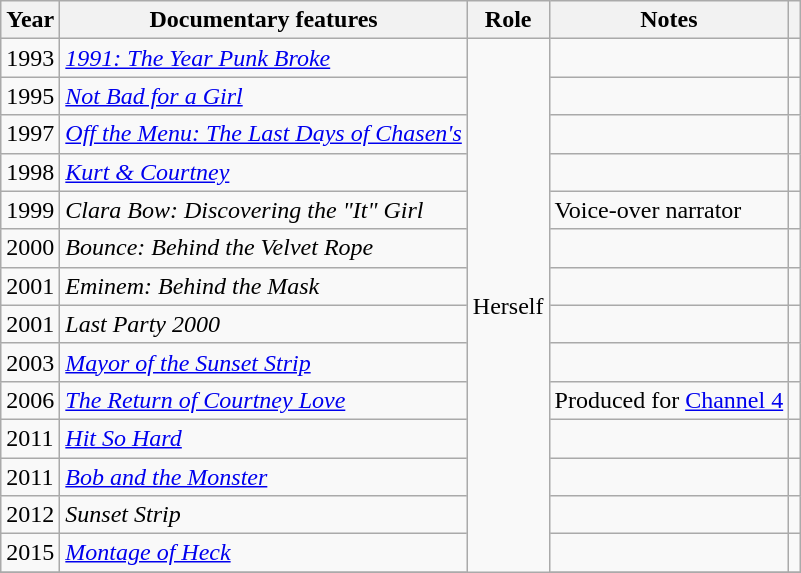<table class="wikitable sortable" style="min-width:30em">
<tr>
<th>Year</th>
<th>Documentary features</th>
<th>Role</th>
<th>Notes</th>
<th class="unsortable"></th>
</tr>
<tr>
<td>1993</td>
<td><em><a href='#'>1991: The Year Punk Broke</a></em></td>
<td rowspan="16">Herself</td>
<td></td>
<td align=center></td>
</tr>
<tr>
<td>1995</td>
<td><em><a href='#'>Not Bad for a Girl</a></em></td>
<td></td>
<td align=center></td>
</tr>
<tr>
<td>1997</td>
<td><em><a href='#'>Off the Menu: The Last Days of Chasen's</a></em></td>
<td></td>
<td align=center></td>
</tr>
<tr>
<td>1998</td>
<td><em><a href='#'>Kurt & Courtney</a></em></td>
<td></td>
<td align=center></td>
</tr>
<tr>
<td>1999</td>
<td><em>Clara Bow: Discovering the "It" Girl</em></td>
<td>Voice-over narrator</td>
<td align=center></td>
</tr>
<tr>
<td>2000</td>
<td><em>Bounce: Behind the Velvet Rope</em></td>
<td></td>
<td align=center></td>
</tr>
<tr>
<td>2001</td>
<td><em>Eminem: Behind the Mask</em></td>
<td></td>
<td align=center></td>
</tr>
<tr>
<td>2001</td>
<td><em>Last Party 2000</em></td>
<td></td>
<td align=center></td>
</tr>
<tr>
<td>2003</td>
<td><em><a href='#'>Mayor of the Sunset Strip</a></em></td>
<td></td>
<td align=center></td>
</tr>
<tr>
<td>2006</td>
<td><em><a href='#'>The Return of Courtney Love</a></em></td>
<td>Produced for <a href='#'>Channel 4</a></td>
<td align=center></td>
</tr>
<tr>
<td>2011</td>
<td><em><a href='#'>Hit So Hard</a></em></td>
<td></td>
<td align=center></td>
</tr>
<tr>
<td>2011</td>
<td><em><a href='#'>Bob and the Monster</a></em></td>
<td></td>
<td align=center></td>
</tr>
<tr>
<td>2012</td>
<td><em>Sunset Strip</em></td>
<td></td>
<td align=center></td>
</tr>
<tr>
<td>2015</td>
<td><em><a href='#'>Montage of Heck</a></em></td>
<td></td>
<td align=center></td>
</tr>
<tr>
</tr>
</table>
